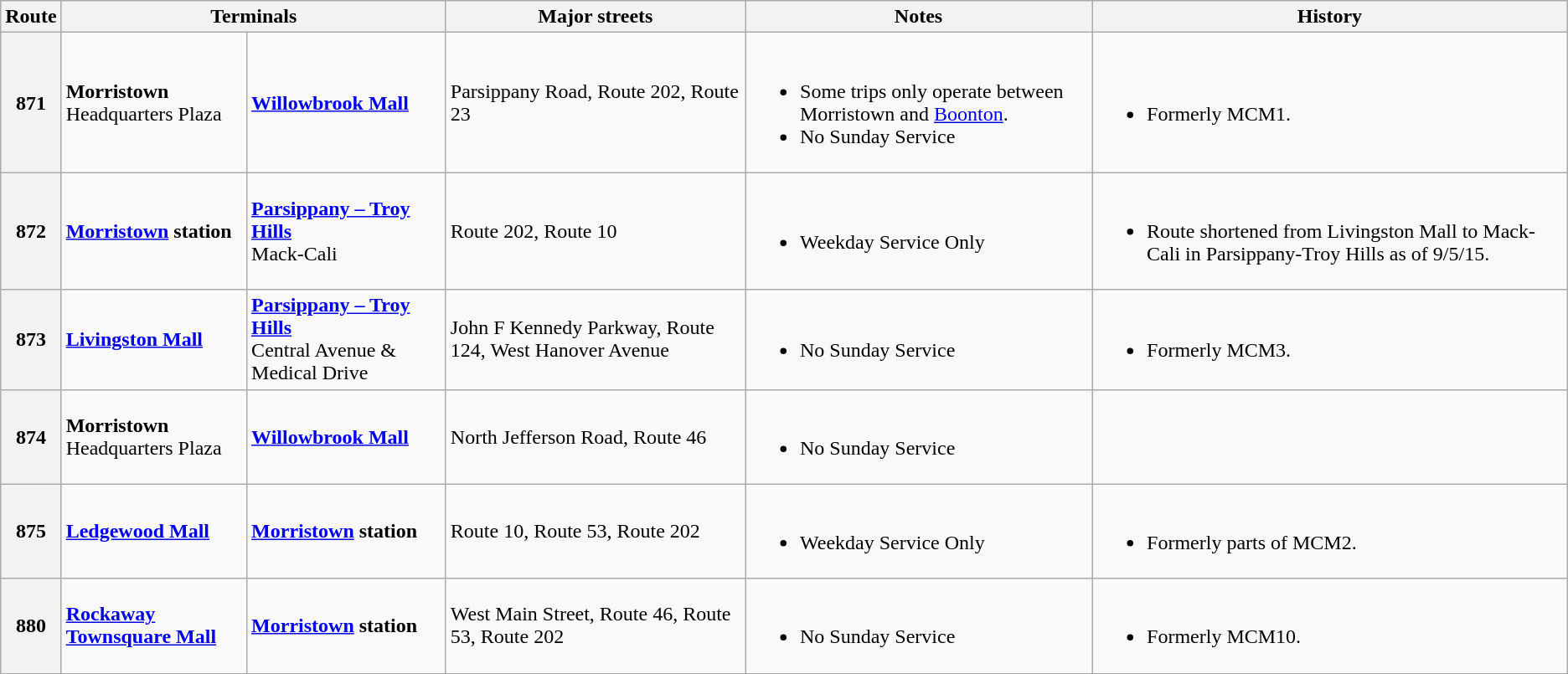<table class="wikitable">
<tr>
<th>Route</th>
<th colspan=2>Terminals</th>
<th>Major streets</th>
<th>Notes</th>
<th>History</th>
</tr>
<tr>
<th>871</th>
<td><strong>Morristown</strong><br>Headquarters Plaza</td>
<td><strong><a href='#'>Willowbrook Mall</a></strong></td>
<td>Parsippany Road, Route 202, Route 23</td>
<td><br><ul><li>Some trips only operate between Morristown and <a href='#'>Boonton</a>.</li><li>No Sunday Service</li></ul></td>
<td><br><ul><li>Formerly MCM1.</li></ul></td>
</tr>
<tr>
<th>872</th>
<td><strong><a href='#'>Morristown</a> station</strong></td>
<td><strong><a href='#'>Parsippany – Troy Hills</a></strong><br>Mack-Cali</td>
<td>Route 202, Route 10</td>
<td><br><ul><li>Weekday Service Only</li></ul></td>
<td><br><ul><li>Route shortened from Livingston Mall to Mack-Cali in Parsippany-Troy Hills as of 9/5/15.</li></ul></td>
</tr>
<tr>
<th>873</th>
<td><strong><a href='#'>Livingston Mall</a></strong></td>
<td><strong><a href='#'>Parsippany – Troy Hills</a></strong><br>Central Avenue & Medical Drive</td>
<td>John F Kennedy Parkway, Route 124, West Hanover Avenue</td>
<td><br><ul><li>No Sunday Service</li></ul></td>
<td><br><ul><li>Formerly MCM3.</li></ul></td>
</tr>
<tr>
<th>874</th>
<td><strong>Morristown</strong><br>Headquarters Plaza</td>
<td><strong><a href='#'>Willowbrook Mall</a></strong></td>
<td>North Jefferson Road, Route 46</td>
<td><br><ul><li>No Sunday Service</li></ul></td>
<td></td>
</tr>
<tr>
<th>875</th>
<td><strong><a href='#'>Ledgewood Mall</a></strong></td>
<td><strong><a href='#'>Morristown</a> station</strong></td>
<td>Route 10, Route 53, Route 202</td>
<td><br><ul><li>Weekday Service Only</li></ul></td>
<td><br><ul><li>Formerly parts of MCM2.</li></ul></td>
</tr>
<tr>
<th>880</th>
<td><strong><a href='#'>Rockaway Townsquare Mall</a></strong></td>
<td><strong><a href='#'>Morristown</a> station</strong></td>
<td>West Main Street, Route 46, Route 53, Route 202</td>
<td><br><ul><li>No Sunday Service</li></ul></td>
<td><br><ul><li>Formerly MCM10.</li></ul></td>
</tr>
</table>
